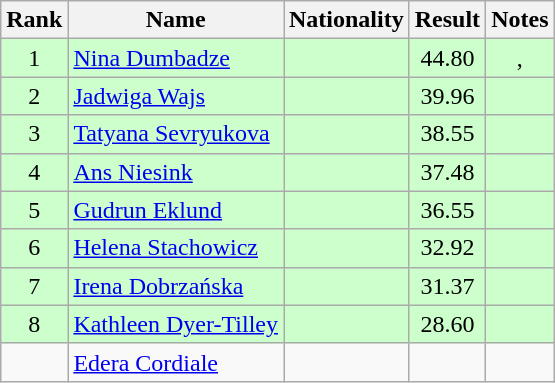<table class="wikitable sortable" style="text-align:center">
<tr>
<th>Rank</th>
<th>Name</th>
<th>Nationality</th>
<th>Result</th>
<th>Notes</th>
</tr>
<tr bgcolor=ccffcc>
<td>1</td>
<td align=left><a href='#'>Nina Dumbadze</a></td>
<td align=left></td>
<td>44.80</td>
<td>, </td>
</tr>
<tr bgcolor=ccffcc>
<td>2</td>
<td align=left><a href='#'>Jadwiga Wajs</a></td>
<td align=left></td>
<td>39.96</td>
<td></td>
</tr>
<tr bgcolor=ccffcc>
<td>3</td>
<td align=left><a href='#'>Tatyana Sevryukova</a></td>
<td align=left></td>
<td>38.55</td>
<td></td>
</tr>
<tr bgcolor=ccffcc>
<td>4</td>
<td align=left><a href='#'>Ans Niesink</a></td>
<td align=left></td>
<td>37.48</td>
<td></td>
</tr>
<tr bgcolor=ccffcc>
<td>5</td>
<td align=left><a href='#'>Gudrun Eklund</a></td>
<td align=left></td>
<td>36.55</td>
<td></td>
</tr>
<tr bgcolor=ccffcc>
<td>6</td>
<td align=left><a href='#'>Helena Stachowicz</a></td>
<td align=left></td>
<td>32.92</td>
<td></td>
</tr>
<tr bgcolor=ccffcc>
<td>7</td>
<td align=left><a href='#'>Irena Dobrzańska</a></td>
<td align=left></td>
<td>31.37</td>
<td></td>
</tr>
<tr bgcolor=ccffcc>
<td>8</td>
<td align=left><a href='#'>Kathleen Dyer-Tilley</a></td>
<td align=left></td>
<td>28.60</td>
<td></td>
</tr>
<tr>
<td></td>
<td align=left><a href='#'>Edera Cordiale</a></td>
<td align=left></td>
<td></td>
<td></td>
</tr>
</table>
